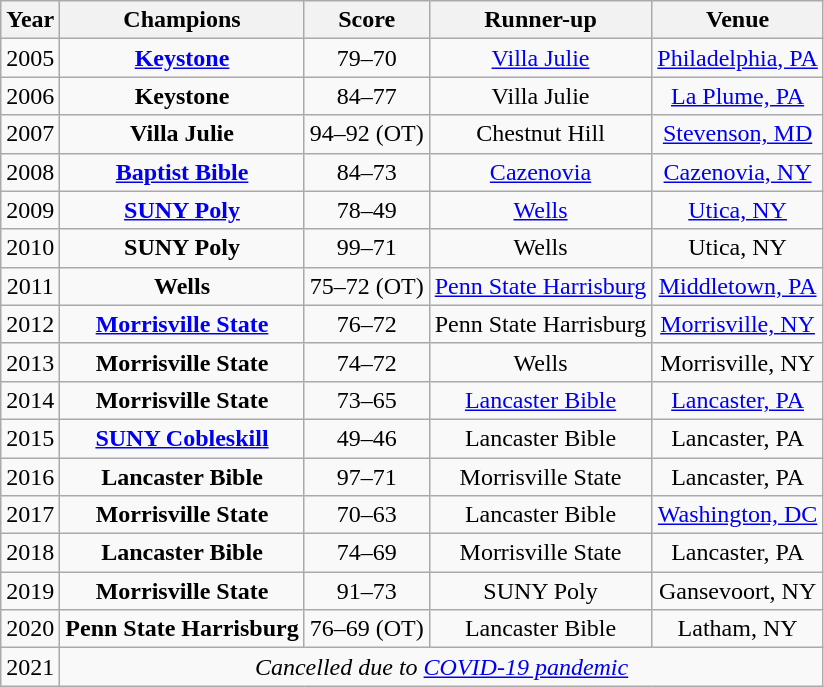<table class="wikitable sortable">
<tr>
<th>Year</th>
<th>Champions</th>
<th>Score</th>
<th>Runner-up</th>
<th>Venue</th>
</tr>
<tr align=center>
<td>2005</td>
<td><strong><a href='#'>Keystone</a></strong></td>
<td>79–70</td>
<td><a href='#'>Villa Julie</a></td>
<td><a href='#'>Philadelphia, PA</a></td>
</tr>
<tr align=center>
<td>2006</td>
<td><strong>Keystone</strong></td>
<td>84–77</td>
<td>Villa Julie</td>
<td><a href='#'>La Plume, PA</a></td>
</tr>
<tr align=center>
<td>2007</td>
<td><strong>Villa Julie</strong></td>
<td>94–92 (OT)</td>
<td>Chestnut Hill</td>
<td><a href='#'>Stevenson, MD</a></td>
</tr>
<tr align=center>
<td>2008</td>
<td><strong><a href='#'>Baptist Bible</a></strong></td>
<td>84–73</td>
<td><a href='#'>Cazenovia</a></td>
<td><a href='#'>Cazenovia, NY</a></td>
</tr>
<tr align=center>
<td>2009</td>
<td><strong><a href='#'>SUNY Poly</a></strong></td>
<td>78–49</td>
<td><a href='#'>Wells</a></td>
<td><a href='#'>Utica, NY</a></td>
</tr>
<tr align=center>
<td>2010</td>
<td><strong>SUNY Poly</strong></td>
<td>99–71</td>
<td>Wells</td>
<td>Utica, NY</td>
</tr>
<tr align=center>
<td>2011</td>
<td><strong>Wells</strong></td>
<td>75–72 (OT)</td>
<td><a href='#'>Penn State Harrisburg</a></td>
<td><a href='#'>Middletown, PA</a></td>
</tr>
<tr align=center>
<td>2012</td>
<td><strong><a href='#'>Morrisville State</a></strong></td>
<td>76–72</td>
<td>Penn State Harrisburg</td>
<td><a href='#'>Morrisville, NY</a></td>
</tr>
<tr align=center>
<td>2013</td>
<td><strong>Morrisville State</strong></td>
<td>74–72</td>
<td>Wells</td>
<td>Morrisville, NY</td>
</tr>
<tr align=center>
<td>2014</td>
<td><strong>Morrisville State</strong></td>
<td>73–65</td>
<td><a href='#'>Lancaster Bible</a></td>
<td><a href='#'>Lancaster, PA</a></td>
</tr>
<tr align=center>
<td>2015</td>
<td><strong><a href='#'>SUNY Cobleskill</a></strong></td>
<td>49–46</td>
<td>Lancaster Bible</td>
<td>Lancaster, PA</td>
</tr>
<tr align=center>
<td>2016</td>
<td><strong>Lancaster Bible</strong></td>
<td>97–71</td>
<td>Morrisville State</td>
<td>Lancaster, PA</td>
</tr>
<tr align=center>
<td>2017</td>
<td><strong>Morrisville State</strong></td>
<td>70–63</td>
<td>Lancaster Bible</td>
<td><a href='#'>Washington, DC</a></td>
</tr>
<tr align=center>
<td>2018</td>
<td><strong>Lancaster Bible</strong></td>
<td>74–69</td>
<td>Morrisville State</td>
<td>Lancaster, PA</td>
</tr>
<tr align=center>
<td>2019</td>
<td><strong>Morrisville State</strong></td>
<td>91–73</td>
<td>SUNY Poly</td>
<td>Gansevoort, NY</td>
</tr>
<tr align=center>
<td>2020</td>
<td><strong>Penn State Harrisburg</strong></td>
<td>76–69 (OT)</td>
<td>Lancaster Bible</td>
<td>Latham, NY</td>
</tr>
<tr align=center>
<td>2021</td>
<td colspan=4><em>Cancelled due to <a href='#'>COVID-19 pandemic</a></em></td>
</tr>
</table>
